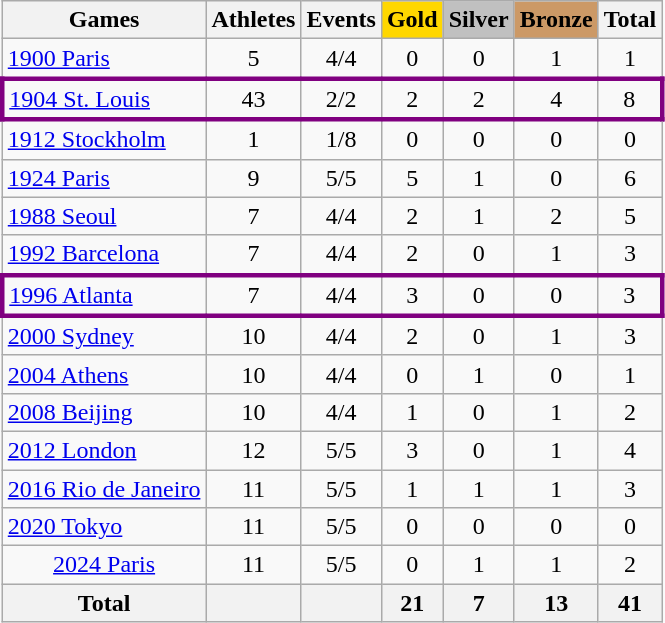<table class="wikitable sortable" style="text-align:center">
<tr>
<th>Games</th>
<th>Athletes</th>
<th>Events</th>
<th style="background:gold;">Gold</th>
<th style="background:silver;">Silver</th>
<th style="background:#c96;">Bronze</th>
<th>Total</th>
</tr>
<tr>
<td align=left><a href='#'>1900 Paris</a></td>
<td>5</td>
<td>4/4</td>
<td>0</td>
<td>0</td>
<td>1</td>
<td>1</td>
</tr>
<tr align=center style="border: 3px solid purple">
<td align=left><a href='#'>1904 St. Louis</a></td>
<td>43</td>
<td>2/2</td>
<td>2</td>
<td>2</td>
<td>4</td>
<td>8</td>
</tr>
<tr>
<td align=left><a href='#'>1912 Stockholm</a></td>
<td>1</td>
<td>1/8</td>
<td>0</td>
<td>0</td>
<td>0</td>
<td>0</td>
</tr>
<tr>
<td align=left><a href='#'>1924 Paris</a></td>
<td>9</td>
<td>5/5</td>
<td>5</td>
<td>1</td>
<td>0</td>
<td>6</td>
</tr>
<tr>
<td align=left><a href='#'>1988 Seoul</a></td>
<td>7</td>
<td>4/4</td>
<td>2</td>
<td>1</td>
<td>2</td>
<td>5</td>
</tr>
<tr>
<td align=left><a href='#'>1992 Barcelona</a></td>
<td>7</td>
<td>4/4</td>
<td>2</td>
<td>0</td>
<td>1</td>
<td>3</td>
</tr>
<tr align=center style="border: 3px solid purple">
<td align=left><a href='#'>1996 Atlanta</a></td>
<td>7</td>
<td>4/4</td>
<td>3</td>
<td>0</td>
<td>0</td>
<td>3</td>
</tr>
<tr>
<td align=left><a href='#'>2000 Sydney</a></td>
<td>10</td>
<td>4/4</td>
<td>2</td>
<td>0</td>
<td>1</td>
<td>3</td>
</tr>
<tr>
<td align=left><a href='#'>2004 Athens</a></td>
<td>10</td>
<td>4/4</td>
<td>0</td>
<td>1</td>
<td>0</td>
<td>1</td>
</tr>
<tr>
<td align=left><a href='#'>2008 Beijing</a></td>
<td>10</td>
<td>4/4</td>
<td>1</td>
<td>0</td>
<td>1</td>
<td>2</td>
</tr>
<tr>
<td align=left><a href='#'>2012 London</a></td>
<td>12</td>
<td>5/5</td>
<td>3</td>
<td>0</td>
<td>1</td>
<td>4</td>
</tr>
<tr>
<td align=left><a href='#'>2016 Rio de Janeiro</a></td>
<td>11</td>
<td>5/5</td>
<td>1</td>
<td>1</td>
<td>1</td>
<td>3</td>
</tr>
<tr>
<td align=left><a href='#'>2020 Tokyo</a></td>
<td>11</td>
<td>5/5</td>
<td>0</td>
<td>0</td>
<td>0</td>
<td>0</td>
</tr>
<tr>
<td><a href='#'>2024 Paris</a></td>
<td>11</td>
<td>5/5</td>
<td>0</td>
<td>1</td>
<td>1</td>
<td>2</td>
</tr>
<tr>
<th>Total</th>
<th></th>
<th></th>
<th>21</th>
<th>7</th>
<th>13</th>
<th>41</th>
</tr>
</table>
